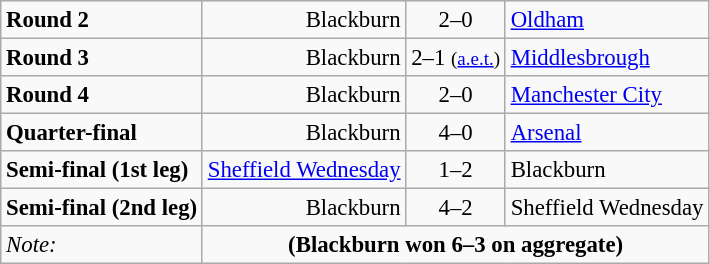<table class="wikitable" style="font-size:95%">
<tr>
<td><strong>Round 2</strong></td>
<td align=right>Blackburn</td>
<td align=center>2–0</td>
<td><a href='#'>Oldham</a></td>
</tr>
<tr>
<td><strong>Round 3</strong></td>
<td align=right>Blackburn</td>
<td>2–1 <small>(<a href='#'>a.e.t.</a>)</small></td>
<td><a href='#'>Middlesbrough</a></td>
</tr>
<tr>
<td><strong>Round 4</strong></td>
<td align=right>Blackburn</td>
<td align=center>2–0</td>
<td><a href='#'>Manchester City</a></td>
</tr>
<tr>
<td><strong>Quarter-final</strong></td>
<td align=right>Blackburn</td>
<td align=center>4–0</td>
<td><a href='#'>Arsenal</a></td>
</tr>
<tr>
<td><strong>Semi-final (1st leg)</strong></td>
<td align=right><a href='#'>Sheffield Wednesday</a></td>
<td align=center>1–2</td>
<td>Blackburn</td>
</tr>
<tr>
<td><strong>Semi-final (2nd leg)</strong></td>
<td align=right>Blackburn</td>
<td align=center>4–2</td>
<td>Sheffield Wednesday</td>
</tr>
<tr>
<td><em>Note:</em></td>
<td colspan=3 align=center><strong>(Blackburn won 6–3 on aggregate)</strong></td>
</tr>
</table>
